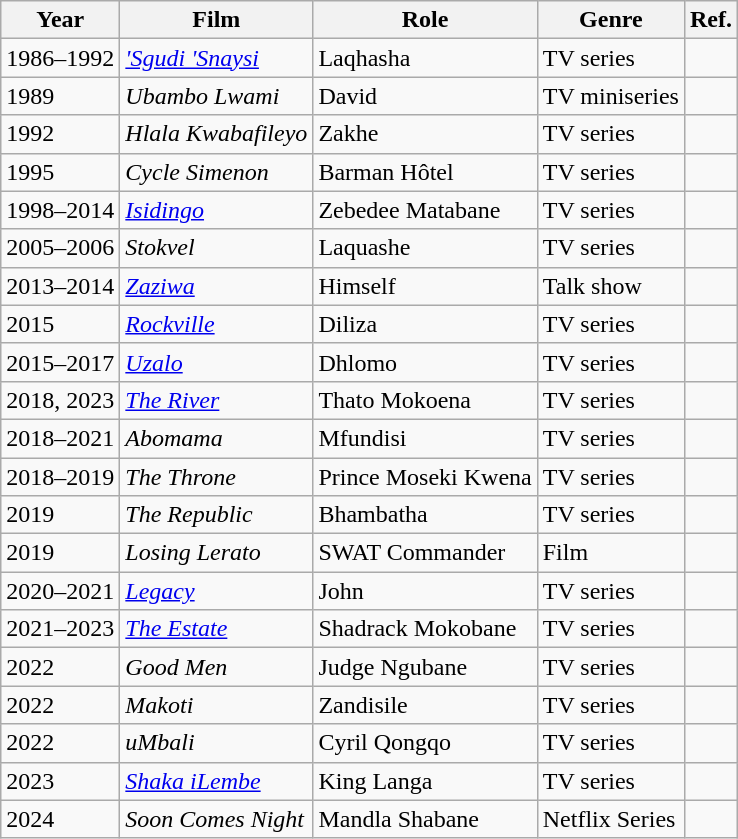<table class="wikitable">
<tr>
<th>Year</th>
<th>Film</th>
<th>Role</th>
<th>Genre</th>
<th>Ref.</th>
</tr>
<tr>
<td>1986–1992</td>
<td><em><a href='#'>'Sgudi 'Snaysi</a></em></td>
<td>Laqhasha</td>
<td>TV series</td>
<td></td>
</tr>
<tr>
<td>1989</td>
<td><em>Ubambo Lwami</em></td>
<td>David</td>
<td>TV miniseries</td>
<td></td>
</tr>
<tr>
<td>1992</td>
<td><em>Hlala Kwabafileyo</em></td>
<td>Zakhe</td>
<td>TV series</td>
<td></td>
</tr>
<tr>
<td>1995</td>
<td><em>Cycle Simenon</em></td>
<td>Barman Hôtel</td>
<td>TV series</td>
<td></td>
</tr>
<tr>
<td>1998–2014</td>
<td><em><a href='#'>Isidingo</a></em></td>
<td>Zebedee Matabane</td>
<td>TV series</td>
<td></td>
</tr>
<tr>
<td>2005–2006</td>
<td><em>Stokvel</em></td>
<td>Laquashe</td>
<td>TV series</td>
<td></td>
</tr>
<tr>
<td>2013–2014</td>
<td><em><a href='#'>Zaziwa</a></em></td>
<td>Himself</td>
<td>Talk show</td>
<td></td>
</tr>
<tr>
<td>2015</td>
<td><em><a href='#'>Rockville</a></em></td>
<td>Diliza</td>
<td>TV series</td>
<td></td>
</tr>
<tr>
<td>2015–2017</td>
<td><em><a href='#'>Uzalo</a></em></td>
<td>Dhlomo</td>
<td>TV series</td>
<td></td>
</tr>
<tr>
<td>2018, 2023</td>
<td><em><a href='#'>The River</a></em></td>
<td>Thato Mokoena</td>
<td>TV series</td>
<td></td>
</tr>
<tr>
<td>2018–2021</td>
<td><em>Abomama</em></td>
<td>Mfundisi</td>
<td>TV series</td>
<td></td>
</tr>
<tr>
<td>2018–2019</td>
<td><em>The Throne</em></td>
<td>Prince Moseki Kwena</td>
<td>TV series</td>
<td></td>
</tr>
<tr>
<td>2019</td>
<td><em>The Republic</em></td>
<td>Bhambatha</td>
<td>TV series</td>
<td></td>
</tr>
<tr>
<td>2019</td>
<td><em>Losing Lerato</em></td>
<td>SWAT Commander</td>
<td>Film</td>
<td></td>
</tr>
<tr>
<td>2020–2021</td>
<td><em><a href='#'>Legacy</a></em></td>
<td>John</td>
<td>TV series</td>
<td></td>
</tr>
<tr>
<td>2021–2023</td>
<td><em><a href='#'>The Estate</a></em></td>
<td>Shadrack Mokobane</td>
<td>TV series</td>
<td></td>
</tr>
<tr>
<td>2022</td>
<td><em>Good Men</em></td>
<td>Judge Ngubane</td>
<td>TV series</td>
<td></td>
</tr>
<tr>
<td>2022</td>
<td><em>Makoti</em></td>
<td>Zandisile</td>
<td>TV series</td>
<td></td>
</tr>
<tr>
<td>2022</td>
<td><em>uMbali</em></td>
<td>Cyril Qongqo</td>
<td>TV series</td>
<td></td>
</tr>
<tr>
<td>2023</td>
<td><em><a href='#'>Shaka iLembe</a></em></td>
<td>King Langa</td>
<td>TV series</td>
<td></td>
</tr>
<tr>
<td>2024</td>
<td><em>Soon Comes Night</em></td>
<td>Mandla Shabane</td>
<td>Netflix Series</td>
<td></td>
</tr>
</table>
